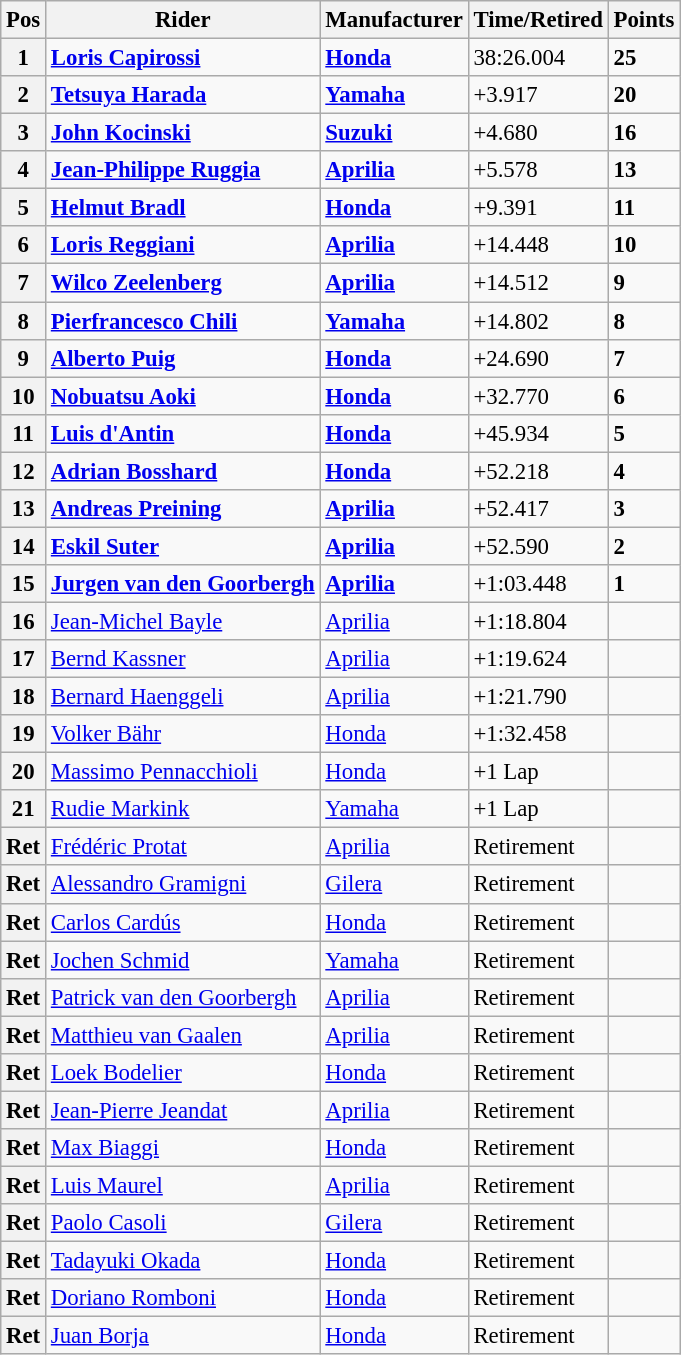<table class="wikitable" style="font-size: 95%;">
<tr>
<th>Pos</th>
<th>Rider</th>
<th>Manufacturer</th>
<th>Time/Retired</th>
<th>Points</th>
</tr>
<tr>
<th>1</th>
<td> <strong><a href='#'>Loris Capirossi</a></strong></td>
<td><strong><a href='#'>Honda</a></strong></td>
<td>38:26.004</td>
<td><strong>25</strong></td>
</tr>
<tr>
<th>2</th>
<td> <strong><a href='#'>Tetsuya Harada</a></strong></td>
<td><strong><a href='#'>Yamaha</a></strong></td>
<td>+3.917</td>
<td><strong>20</strong></td>
</tr>
<tr>
<th>3</th>
<td> <strong><a href='#'>John Kocinski</a></strong></td>
<td><strong><a href='#'>Suzuki</a></strong></td>
<td>+4.680</td>
<td><strong>16</strong></td>
</tr>
<tr>
<th>4</th>
<td> <strong><a href='#'>Jean-Philippe Ruggia</a></strong></td>
<td><strong><a href='#'>Aprilia</a></strong></td>
<td>+5.578</td>
<td><strong>13</strong></td>
</tr>
<tr>
<th>5</th>
<td> <strong><a href='#'>Helmut Bradl</a></strong></td>
<td><strong><a href='#'>Honda</a></strong></td>
<td>+9.391</td>
<td><strong>11</strong></td>
</tr>
<tr>
<th>6</th>
<td> <strong><a href='#'>Loris Reggiani</a></strong></td>
<td><strong><a href='#'>Aprilia</a></strong></td>
<td>+14.448</td>
<td><strong>10</strong></td>
</tr>
<tr>
<th>7</th>
<td> <strong><a href='#'>Wilco Zeelenberg</a></strong></td>
<td><strong><a href='#'>Aprilia</a></strong></td>
<td>+14.512</td>
<td><strong>9</strong></td>
</tr>
<tr>
<th>8</th>
<td> <strong><a href='#'>Pierfrancesco Chili</a></strong></td>
<td><strong><a href='#'>Yamaha</a></strong></td>
<td>+14.802</td>
<td><strong>8</strong></td>
</tr>
<tr>
<th>9</th>
<td> <strong><a href='#'>Alberto Puig</a></strong></td>
<td><strong><a href='#'>Honda</a></strong></td>
<td>+24.690</td>
<td><strong>7</strong></td>
</tr>
<tr>
<th>10</th>
<td> <strong><a href='#'>Nobuatsu Aoki</a></strong></td>
<td><strong><a href='#'>Honda</a></strong></td>
<td>+32.770</td>
<td><strong>6</strong></td>
</tr>
<tr>
<th>11</th>
<td> <strong><a href='#'>Luis d'Antin</a></strong></td>
<td><strong><a href='#'>Honda</a></strong></td>
<td>+45.934</td>
<td><strong>5</strong></td>
</tr>
<tr>
<th>12</th>
<td> <strong><a href='#'>Adrian Bosshard</a></strong></td>
<td><strong><a href='#'>Honda</a></strong></td>
<td>+52.218</td>
<td><strong>4</strong></td>
</tr>
<tr>
<th>13</th>
<td> <strong><a href='#'>Andreas Preining</a></strong></td>
<td><strong><a href='#'>Aprilia</a></strong></td>
<td>+52.417</td>
<td><strong>3</strong></td>
</tr>
<tr>
<th>14</th>
<td> <strong><a href='#'>Eskil Suter</a></strong></td>
<td><strong><a href='#'>Aprilia</a></strong></td>
<td>+52.590</td>
<td><strong>2</strong></td>
</tr>
<tr>
<th>15</th>
<td> <strong><a href='#'>Jurgen van den Goorbergh</a></strong></td>
<td><strong><a href='#'>Aprilia</a></strong></td>
<td>+1:03.448</td>
<td><strong>1</strong></td>
</tr>
<tr>
<th>16</th>
<td> <a href='#'>Jean-Michel Bayle</a></td>
<td><a href='#'>Aprilia</a></td>
<td>+1:18.804</td>
<td></td>
</tr>
<tr>
<th>17</th>
<td> <a href='#'>Bernd Kassner</a></td>
<td><a href='#'>Aprilia</a></td>
<td>+1:19.624</td>
<td></td>
</tr>
<tr>
<th>18</th>
<td> <a href='#'>Bernard Haenggeli</a></td>
<td><a href='#'>Aprilia</a></td>
<td>+1:21.790</td>
<td></td>
</tr>
<tr>
<th>19</th>
<td> <a href='#'>Volker Bähr</a></td>
<td><a href='#'>Honda</a></td>
<td>+1:32.458</td>
<td></td>
</tr>
<tr>
<th>20</th>
<td> <a href='#'>Massimo Pennacchioli</a></td>
<td><a href='#'>Honda</a></td>
<td>+1 Lap</td>
<td></td>
</tr>
<tr>
<th>21</th>
<td> <a href='#'>Rudie Markink</a></td>
<td><a href='#'>Yamaha</a></td>
<td>+1 Lap</td>
<td></td>
</tr>
<tr>
<th>Ret</th>
<td> <a href='#'>Frédéric Protat</a></td>
<td><a href='#'>Aprilia</a></td>
<td>Retirement</td>
<td></td>
</tr>
<tr>
<th>Ret</th>
<td> <a href='#'>Alessandro Gramigni</a></td>
<td><a href='#'>Gilera</a></td>
<td>Retirement</td>
<td></td>
</tr>
<tr>
<th>Ret</th>
<td> <a href='#'>Carlos Cardús</a></td>
<td><a href='#'>Honda</a></td>
<td>Retirement</td>
<td></td>
</tr>
<tr>
<th>Ret</th>
<td> <a href='#'>Jochen Schmid</a></td>
<td><a href='#'>Yamaha</a></td>
<td>Retirement</td>
<td></td>
</tr>
<tr>
<th>Ret</th>
<td> <a href='#'>Patrick van den Goorbergh</a></td>
<td><a href='#'>Aprilia</a></td>
<td>Retirement</td>
<td></td>
</tr>
<tr>
<th>Ret</th>
<td> <a href='#'>Matthieu van Gaalen</a></td>
<td><a href='#'>Aprilia</a></td>
<td>Retirement</td>
<td></td>
</tr>
<tr>
<th>Ret</th>
<td> <a href='#'>Loek Bodelier</a></td>
<td><a href='#'>Honda</a></td>
<td>Retirement</td>
<td></td>
</tr>
<tr>
<th>Ret</th>
<td> <a href='#'>Jean-Pierre Jeandat</a></td>
<td><a href='#'>Aprilia</a></td>
<td>Retirement</td>
<td></td>
</tr>
<tr>
<th>Ret</th>
<td> <a href='#'>Max Biaggi</a></td>
<td><a href='#'>Honda</a></td>
<td>Retirement</td>
<td></td>
</tr>
<tr>
<th>Ret</th>
<td> <a href='#'>Luis Maurel</a></td>
<td><a href='#'>Aprilia</a></td>
<td>Retirement</td>
<td></td>
</tr>
<tr>
<th>Ret</th>
<td> <a href='#'>Paolo Casoli</a></td>
<td><a href='#'>Gilera</a></td>
<td>Retirement</td>
<td></td>
</tr>
<tr>
<th>Ret</th>
<td> <a href='#'>Tadayuki Okada</a></td>
<td><a href='#'>Honda</a></td>
<td>Retirement</td>
<td></td>
</tr>
<tr>
<th>Ret</th>
<td> <a href='#'>Doriano Romboni</a></td>
<td><a href='#'>Honda</a></td>
<td>Retirement</td>
<td></td>
</tr>
<tr>
<th>Ret</th>
<td> <a href='#'>Juan Borja</a></td>
<td><a href='#'>Honda</a></td>
<td>Retirement</td>
<td></td>
</tr>
</table>
